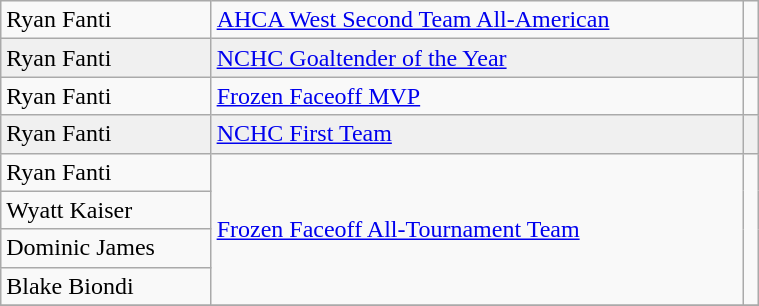<table class="wikitable" width=40%>
<tr>
<td>Ryan Fanti</td>
<td rowspan=1><a href='#'>AHCA West Second Team All-American</a></td>
<td rowspan=1></td>
</tr>
<tr bgcolor=f0f0f0>
<td>Ryan Fanti</td>
<td rowspan=1><a href='#'>NCHC Goaltender of the Year</a></td>
<td rowspan=1></td>
</tr>
<tr>
<td>Ryan Fanti</td>
<td rowspan=1><a href='#'>Frozen Faceoff MVP</a></td>
<td rowspan=1></td>
</tr>
<tr bgcolor=f0f0f0>
<td>Ryan Fanti</td>
<td rowspan=1><a href='#'>NCHC First Team</a></td>
<td rowspan=1></td>
</tr>
<tr>
<td>Ryan Fanti</td>
<td rowspan=4><a href='#'>Frozen Faceoff All-Tournament Team</a></td>
<td rowspan=4></td>
</tr>
<tr>
<td>Wyatt Kaiser</td>
</tr>
<tr>
<td>Dominic James</td>
</tr>
<tr>
<td>Blake Biondi</td>
</tr>
<tr>
</tr>
</table>
